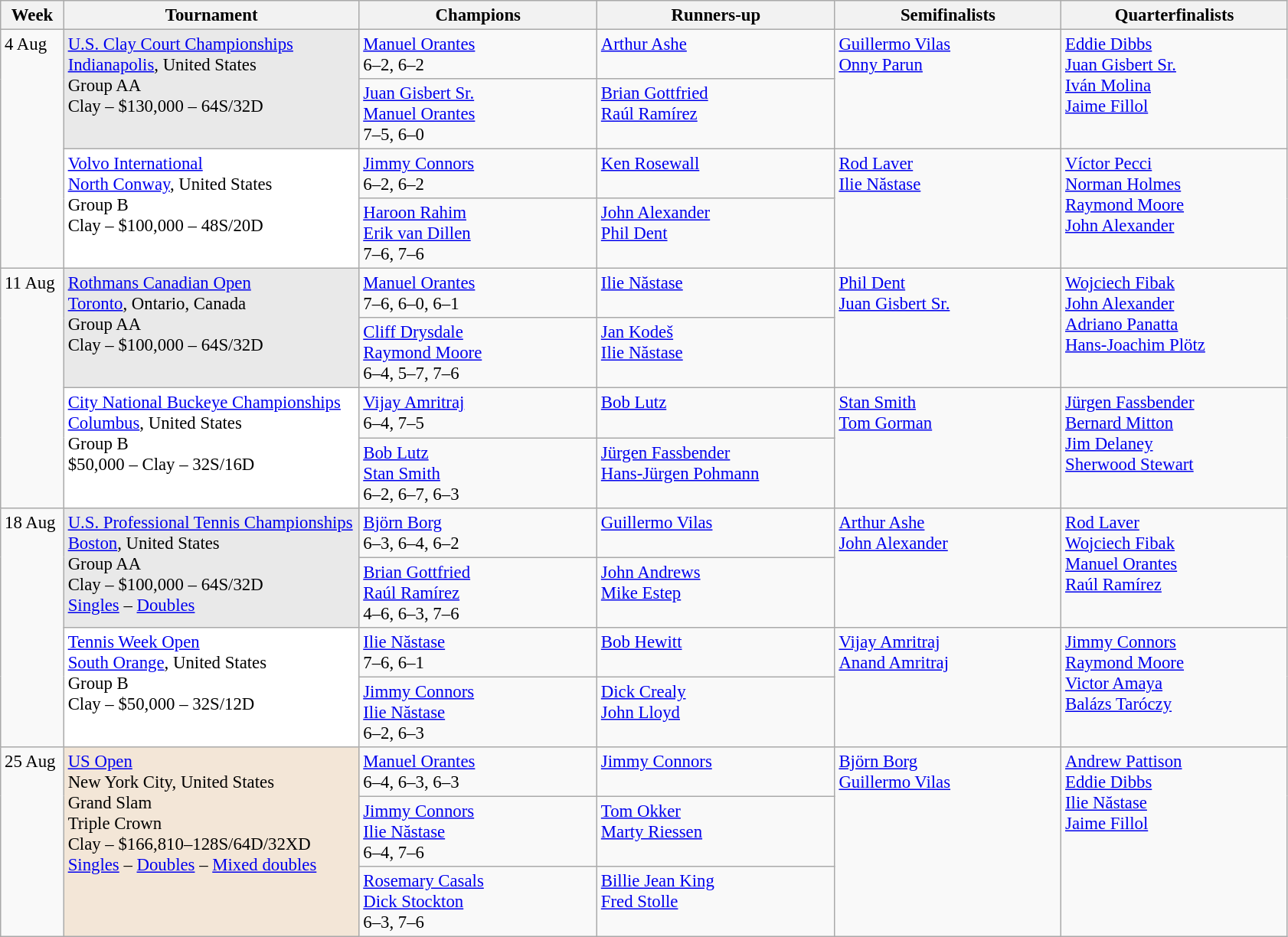<table class=wikitable style=font-size:95%>
<tr>
<th style="width:48px;">Week</th>
<th style="width:250px;">Tournament</th>
<th style="width:200px;">Champions</th>
<th style="width:200px;">Runners-up</th>
<th style="width:190px;">Semifinalists</th>
<th style="width:190px;">Quarterfinalists</th>
</tr>
<tr valign=top>
<td rowspan=4>4 Aug</td>
<td style="background:#E9E9E9;" rowspan="2"><a href='#'>U.S. Clay Court Championships</a> <br> <a href='#'>Indianapolis</a>, United States <br>Group AA <br> Clay – $130,000 – 64S/32D</td>
<td> <a href='#'>Manuel Orantes</a> <br> 6–2, 6–2</td>
<td> <a href='#'>Arthur Ashe</a></td>
<td rowspan=2> <a href='#'>Guillermo Vilas</a> <br>  <a href='#'>Onny Parun</a></td>
<td rowspan=2> <a href='#'>Eddie Dibbs</a> <br>  <a href='#'>Juan Gisbert Sr.</a> <br>  <a href='#'>Iván Molina</a> <br>  <a href='#'>Jaime Fillol</a></td>
</tr>
<tr valign=top>
<td> <a href='#'>Juan Gisbert Sr.</a> <br>  <a href='#'>Manuel Orantes</a> <br> 7–5, 6–0</td>
<td> <a href='#'>Brian Gottfried</a> <br>  <a href='#'>Raúl Ramírez</a></td>
</tr>
<tr valign=top>
<td style="background:#FFFFFF;" rowspan="2"><a href='#'>Volvo International</a> <br> <a href='#'>North Conway</a>, United States <br> Group B <br>Clay – $100,000 – 48S/20D</td>
<td> <a href='#'>Jimmy Connors</a> <br> 6–2, 6–2</td>
<td> <a href='#'>Ken Rosewall</a></td>
<td rowspan=2> <a href='#'>Rod Laver</a> <br>  <a href='#'>Ilie Năstase</a></td>
<td rowspan=2> <a href='#'>Víctor Pecci</a> <br>  <a href='#'>Norman Holmes</a> <br>  <a href='#'>Raymond Moore</a> <br>  <a href='#'>John Alexander</a></td>
</tr>
<tr valign=top>
<td> <a href='#'>Haroon Rahim</a> <br>  <a href='#'>Erik van Dillen</a> <br> 7–6, 7–6</td>
<td> <a href='#'>John Alexander</a> <br>  <a href='#'>Phil Dent</a></td>
</tr>
<tr valign=top>
<td rowspan=4>11 Aug</td>
<td style="background:#E9E9E9;"  rowspan="2"><a href='#'>Rothmans Canadian Open</a> <br>  <a href='#'>Toronto</a>, Ontario, Canada <br> Group AA <br> Clay – $100,000 – 64S/32D</td>
<td> <a href='#'>Manuel Orantes</a> <br> 7–6, 6–0, 6–1</td>
<td> <a href='#'>Ilie Năstase</a></td>
<td rowspan=2> <a href='#'>Phil Dent</a> <br>  <a href='#'>Juan Gisbert Sr.</a></td>
<td rowspan=2> <a href='#'>Wojciech Fibak</a> <br>  <a href='#'>John Alexander</a> <br>  <a href='#'>Adriano Panatta</a> <br>  <a href='#'>Hans-Joachim Plötz</a></td>
</tr>
<tr valign=top>
<td> <a href='#'>Cliff Drysdale</a> <br>  <a href='#'>Raymond Moore</a> <br> 6–4, 5–7, 7–6</td>
<td> <a href='#'>Jan Kodeš</a> <br>  <a href='#'>Ilie Năstase</a></td>
</tr>
<tr valign=top>
<td style="background:#FFFFFF;" rowspan="2"><a href='#'>City National Buckeye Championships</a> <br> <a href='#'>Columbus</a>, United States <br> Group B <br>$50,000 –  Clay – 32S/16D</td>
<td> <a href='#'>Vijay Amritraj</a> <br> 6–4, 7–5</td>
<td> <a href='#'>Bob Lutz</a></td>
<td rowspan=2> <a href='#'>Stan Smith</a> <br>  <a href='#'>Tom Gorman</a></td>
<td rowspan=2> <a href='#'>Jürgen Fassbender</a> <br>  <a href='#'>Bernard Mitton</a> <br>  <a href='#'>Jim Delaney</a> <br>  <a href='#'>Sherwood Stewart</a></td>
</tr>
<tr valign=top>
<td> <a href='#'>Bob Lutz</a> <br>  <a href='#'>Stan Smith</a> <br> 6–2, 6–7, 6–3</td>
<td> <a href='#'>Jürgen Fassbender</a> <br>  <a href='#'>Hans-Jürgen Pohmann</a></td>
</tr>
<tr valign=top>
<td rowspan=4>18 Aug</td>
<td style="background:#E9E9E9;" rowspan="2"><a href='#'>U.S. Professional Tennis Championships</a> <br> <a href='#'>Boston</a>, United States <br> Group AA <br> Clay – $100,000 – 64S/32D <br> <a href='#'>Singles</a> – <a href='#'>Doubles</a></td>
<td> <a href='#'>Björn Borg</a> <br> 6–3, 6–4, 6–2</td>
<td> <a href='#'>Guillermo Vilas</a></td>
<td rowspan=2> <a href='#'>Arthur Ashe</a> <br>  <a href='#'>John Alexander</a></td>
<td rowspan=2> <a href='#'>Rod Laver</a> <br>  <a href='#'>Wojciech Fibak</a> <br>  <a href='#'>Manuel Orantes</a> <br>  <a href='#'>Raúl Ramírez</a></td>
</tr>
<tr valign=top>
<td> <a href='#'>Brian Gottfried</a> <br>  <a href='#'>Raúl Ramírez</a> <br> 4–6, 6–3, 7–6</td>
<td> <a href='#'>John Andrews</a> <br>  <a href='#'>Mike Estep</a></td>
</tr>
<tr valign=top>
<td style="background:#FFFFFF;" rowspan="2"><a href='#'>Tennis Week Open</a> <br> <a href='#'>South Orange</a>, United States <br> Group B <br>Clay – $50,000 – 32S/12D</td>
<td> <a href='#'>Ilie Năstase</a> <br> 7–6, 6–1</td>
<td> <a href='#'>Bob Hewitt</a></td>
<td rowspan=2> <a href='#'>Vijay Amritraj</a> <br>  <a href='#'>Anand Amritraj</a></td>
<td rowspan=2> <a href='#'>Jimmy Connors</a> <br>  <a href='#'>Raymond Moore</a> <br>  <a href='#'>Victor Amaya</a> <br>  <a href='#'>Balázs Taróczy</a></td>
</tr>
<tr valign=top>
<td> <a href='#'>Jimmy Connors</a> <br>  <a href='#'>Ilie Năstase</a> <br> 6–2, 6–3</td>
<td> <a href='#'>Dick Crealy</a> <br>  <a href='#'>John Lloyd</a></td>
</tr>
<tr valign=top>
<td rowspan=3>25 Aug</td>
<td style="background:#F3E6D7;" rowspan="3"><a href='#'>US Open</a><br> New York City, United States <br> Grand Slam <br> Triple Crown <br> Clay – $166,810–128S/64D/32XD <br> <a href='#'>Singles</a> – <a href='#'>Doubles</a> – <a href='#'>Mixed doubles</a></td>
<td> <a href='#'>Manuel Orantes</a> <br> 6–4, 6–3, 6–3</td>
<td> <a href='#'>Jimmy Connors</a></td>
<td rowspan=3> <a href='#'>Björn Borg</a> <br>  <a href='#'>Guillermo Vilas</a></td>
<td rowspan=3> <a href='#'>Andrew Pattison</a> <br>  <a href='#'>Eddie Dibbs</a> <br>  <a href='#'>Ilie Năstase</a> <br>  <a href='#'>Jaime Fillol</a></td>
</tr>
<tr valign=top>
<td> <a href='#'>Jimmy Connors</a> <br>  <a href='#'>Ilie Năstase</a> <br> 6–4, 7–6</td>
<td> <a href='#'>Tom Okker</a> <br>  <a href='#'>Marty Riessen</a></td>
</tr>
<tr valign=top>
<td> <a href='#'>Rosemary Casals</a> <br>  <a href='#'>Dick Stockton</a> <br> 6–3, 7–6</td>
<td> <a href='#'>Billie Jean King</a> <br>  <a href='#'>Fred Stolle</a></td>
</tr>
</table>
